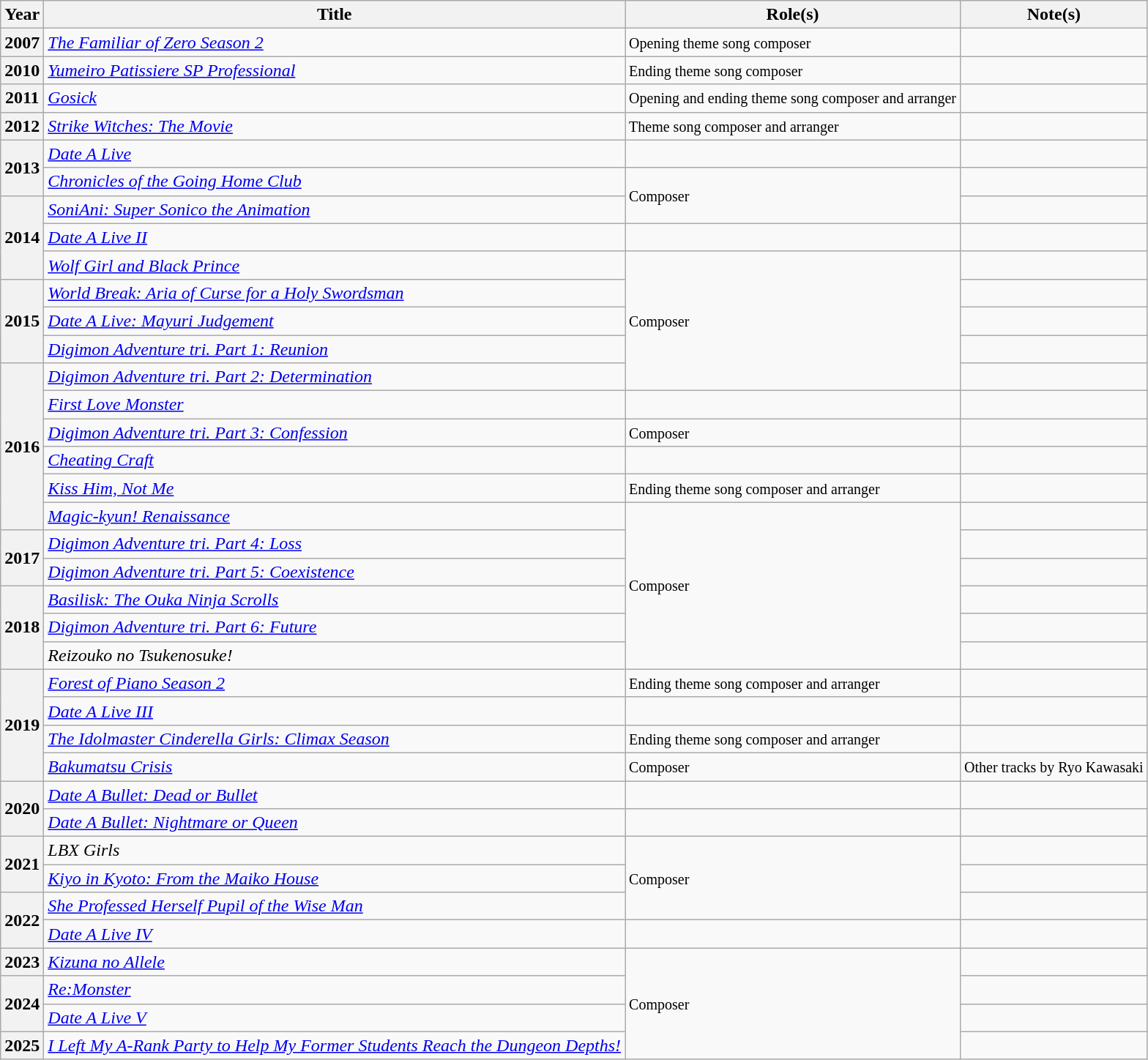<table class="wikitable sortable">
<tr>
<th>Year</th>
<th>Title</th>
<th class="unsortable">Role(s)</th>
<th class="unsortable">Note(s)</th>
</tr>
<tr>
<th>2007</th>
<td><em><a href='#'>The Familiar of Zero Season 2</a></em></td>
<td><small>Opening theme song composer</small></td>
<td></td>
</tr>
<tr>
<th>2010</th>
<td><em><a href='#'>Yumeiro Patissiere SP Professional</a></em></td>
<td><small>Ending theme song composer</small></td>
<td></td>
</tr>
<tr>
<th>2011</th>
<td><em><a href='#'>Gosick</a></em></td>
<td><small>Opening and ending theme song composer and arranger</small></td>
<td></td>
</tr>
<tr>
<th>2012</th>
<td><em><a href='#'>Strike Witches: The Movie</a></em></td>
<td><small>Theme song composer and arranger</small></td>
<td></td>
</tr>
<tr>
<th rowspan="2">2013</th>
<td><em><a href='#'>Date A Live</a></em></td>
<td><small></small></td>
<td></td>
</tr>
<tr>
<td><em><a href='#'>Chronicles of the Going Home Club</a></em></td>
<td rowspan="2"><small>Composer</small></td>
<td></td>
</tr>
<tr>
<th rowspan="3">2014</th>
<td><em><a href='#'>SoniAni: Super Sonico the Animation</a></em></td>
<td></td>
</tr>
<tr>
<td><em><a href='#'>Date A Live II</a></em></td>
<td><small></small></td>
<td></td>
</tr>
<tr>
<td><em><a href='#'>Wolf Girl and Black Prince</a></em></td>
<td rowspan="5"><small>Composer</small></td>
<td></td>
</tr>
<tr>
<th rowspan="3">2015</th>
<td><em><a href='#'>World Break: Aria of Curse for a Holy Swordsman</a></em></td>
<td></td>
</tr>
<tr>
<td><em><a href='#'>Date A Live: Mayuri Judgement</a></em></td>
<td></td>
</tr>
<tr>
<td><em><a href='#'>Digimon Adventure tri. Part 1: Reunion</a></em></td>
<td></td>
</tr>
<tr>
<th rowspan="6">2016</th>
<td><em><a href='#'>Digimon Adventure tri. Part 2: Determination</a></em></td>
<td></td>
</tr>
<tr>
<td><em><a href='#'>First Love Monster</a></em></td>
<td><small></small></td>
<td></td>
</tr>
<tr>
<td><em><a href='#'>Digimon Adventure tri. Part 3: Confession</a></em></td>
<td><small>Composer</small></td>
<td></td>
</tr>
<tr>
<td><em><a href='#'>Cheating Craft</a></em></td>
<td><small></small></td>
<td></td>
</tr>
<tr>
<td><em><a href='#'>Kiss Him, Not Me</a></em></td>
<td><small>Ending theme song composer and arranger</small></td>
<td></td>
</tr>
<tr>
<td><em><a href='#'>Magic-kyun! Renaissance</a></em></td>
<td rowspan="6"><small>Composer</small></td>
<td></td>
</tr>
<tr>
<th rowspan="2">2017</th>
<td><em><a href='#'>Digimon Adventure tri. Part 4: Loss</a></em></td>
<td></td>
</tr>
<tr>
<td><em><a href='#'>Digimon Adventure tri. Part 5: Coexistence</a></em></td>
<td></td>
</tr>
<tr>
<th rowspan="3">2018</th>
<td><em><a href='#'>Basilisk: The Ouka Ninja Scrolls</a></em></td>
<td></td>
</tr>
<tr>
<td><em><a href='#'>Digimon Adventure tri. Part 6: Future</a></em></td>
<td></td>
</tr>
<tr>
<td><em>Reizouko no Tsukenosuke!</em></td>
<td></td>
</tr>
<tr>
<th rowspan="4">2019</th>
<td><em><a href='#'>Forest of Piano Season 2</a></em></td>
<td><small>Ending theme song composer and arranger</small></td>
<td></td>
</tr>
<tr>
<td><em><a href='#'>Date A Live III</a></em></td>
<td><small></small></td>
<td></td>
</tr>
<tr>
<td><em><a href='#'>The Idolmaster Cinderella Girls: Climax Season</a></em></td>
<td><small>Ending theme song composer and arranger</small></td>
<td></td>
</tr>
<tr>
<td><em><a href='#'>Bakumatsu Crisis</a></em></td>
<td><small>Composer</small></td>
<td><small>Other tracks by Ryo Kawasaki</small></td>
</tr>
<tr>
<th rowspan="2">2020</th>
<td><em><a href='#'>Date A Bullet: Dead or Bullet</a></em></td>
<td><small></small></td>
<td></td>
</tr>
<tr>
<td><em><a href='#'>Date A Bullet: Nightmare or Queen</a></em></td>
<td><small></small></td>
<td></td>
</tr>
<tr>
<th rowspan="2">2021</th>
<td><em>LBX Girls</em></td>
<td rowspan="3"><small>Composer</small></td>
<td></td>
</tr>
<tr>
<td><em><a href='#'>Kiyo in Kyoto: From the Maiko House</a></em></td>
<td></td>
</tr>
<tr>
<th rowspan="2">2022</th>
<td><em><a href='#'>She Professed Herself Pupil of the Wise Man</a></em></td>
<td></td>
</tr>
<tr>
<td><em><a href='#'>Date A Live IV</a></em></td>
<td><small></small></td>
<td></td>
</tr>
<tr>
<th>2023</th>
<td><em><a href='#'>Kizuna no Allele</a></em></td>
<td rowspan="4"><small>Composer</small></td>
<td></td>
</tr>
<tr>
<th rowspan="2">2024</th>
<td><em><a href='#'>Re:Monster</a></em></td>
<td></td>
</tr>
<tr>
<td><em><a href='#'>Date A Live V</a></em></td>
<td></td>
</tr>
<tr>
<th>2025</th>
<td><em><a href='#'>I Left My A-Rank Party to Help My Former Students Reach the Dungeon Depths!</a></em></td>
<td></td>
</tr>
</table>
